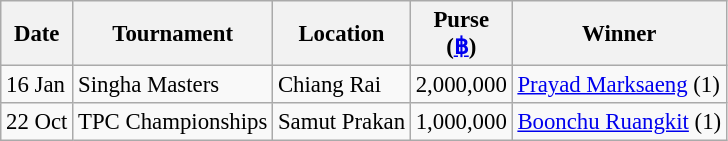<table class="wikitable" style="font-size:95%">
<tr>
<th>Date</th>
<th>Tournament</th>
<th>Location</th>
<th>Purse<br>(<a href='#'>฿</a>)</th>
<th>Winner</th>
</tr>
<tr>
<td>16 Jan</td>
<td>Singha Masters</td>
<td>Chiang Rai</td>
<td align=right>2,000,000</td>
<td> <a href='#'>Prayad Marksaeng</a> (1)</td>
</tr>
<tr>
<td>22 Oct</td>
<td>TPC Championships</td>
<td>Samut Prakan</td>
<td align=right>1,000,000</td>
<td> <a href='#'>Boonchu Ruangkit</a> (1)</td>
</tr>
</table>
